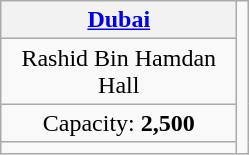<table class="wikitable" style="text-align:center" align=center>
<tr>
<th><a href='#'>Dubai</a></th>
<td rowspan=6></td>
</tr>
<tr>
<td width=150px>Rashid Bin Hamdan Hall</td>
</tr>
<tr>
<td>Capacity: <strong>2,500</strong></td>
</tr>
<tr>
<td></td>
</tr>
</table>
